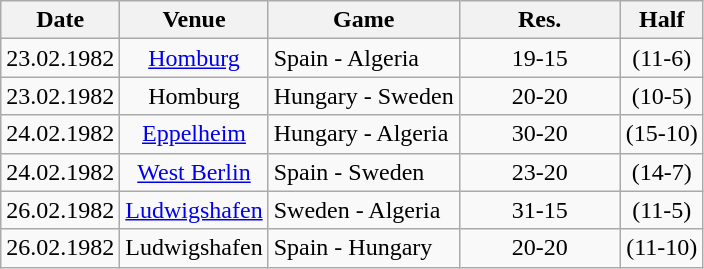<table class="wikitable" style="text-align:center;">
<tr>
<th width="45px">Date</th>
<th>Venue</th>
<th>Game</th>
<th width="100px">Res.</th>
<th>Half</th>
</tr>
<tr>
<td>23.02.1982</td>
<td><a href='#'>Homburg</a></td>
<td align="left">Spain - Algeria</td>
<td>19-15</td>
<td>(11-6)</td>
</tr>
<tr>
<td>23.02.1982</td>
<td>Homburg</td>
<td align="left">Hungary - Sweden</td>
<td>20-20</td>
<td>(10-5)</td>
</tr>
<tr>
<td>24.02.1982</td>
<td><a href='#'>Eppelheim</a></td>
<td align="left">Hungary - Algeria</td>
<td>30-20</td>
<td>(15-10)</td>
</tr>
<tr>
<td>24.02.1982</td>
<td><a href='#'>West Berlin</a></td>
<td align="left">Spain - Sweden</td>
<td>23-20</td>
<td>(14-7)</td>
</tr>
<tr>
<td>26.02.1982</td>
<td><a href='#'>Ludwigshafen</a></td>
<td align="left">Sweden - Algeria</td>
<td>31-15</td>
<td>(11-5)</td>
</tr>
<tr>
<td>26.02.1982</td>
<td>Ludwigshafen</td>
<td align="left">Spain - Hungary</td>
<td>20-20</td>
<td>(11-10)</td>
</tr>
</table>
